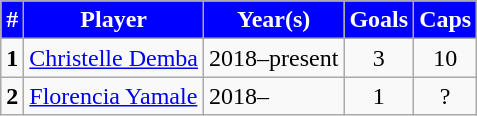<table class="wikitable sortable">
<tr>
<th style="background:blue;color:white">#</th>
<th style="background:blue;color:white">Player</th>
<th style="background:blue;color:white">Year(s)</th>
<th style="background:blue;color:white">Goals</th>
<th style="background:blue;color:white">Caps</th>
</tr>
<tr>
<td align=center><strong>1</strong></td>
<td><a href='#'>Christelle Demba</a></td>
<td>2018–present</td>
<td align=center>3</td>
<td align=center>10</td>
</tr>
<tr>
<td align=center><strong>2</strong></td>
<td><a href='#'>Florencia Yamale</a></td>
<td>2018–</td>
<td align=center>1</td>
<td align=center>?</td>
</tr>
</table>
